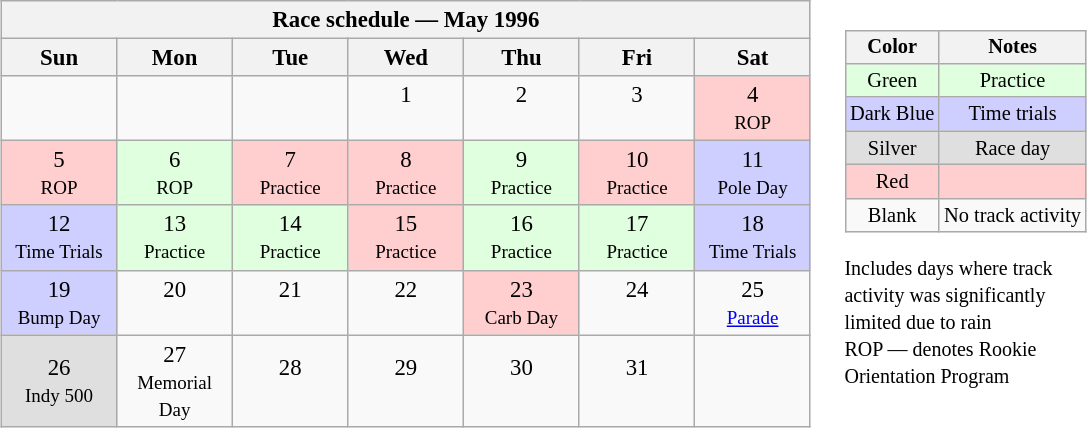<table>
<tr>
<td><br><table class="wikitable" style="text-align:center; font-size:95%">
<tr valign="top">
<th colspan=7>Race schedule — May 1996</th>
</tr>
<tr>
<th scope="col" width="70">Sun</th>
<th scope="col" width="70">Mon</th>
<th scope="col" width="70">Tue</th>
<th scope="col" width="70">Wed</th>
<th scope="col" width="70">Thu</th>
<th scope="col" width="70">Fri</th>
<th scope="col" width="70">Sat</th>
</tr>
<tr>
<td> </td>
<td> </td>
<td> </td>
<td>1<br> </td>
<td>2<br> </td>
<td>3<br> </td>
<td style="background:#FFCFCF;">4<br><small>ROP</small></td>
</tr>
<tr>
<td style="background:#FFCFCF;">5<br><small>ROP</small></td>
<td style="background:#DFFFDF;">6<br><small>ROP</small></td>
<td style="background:#FFCFCF;">7<br><small>Practice</small></td>
<td style="background:#FFCFCF;">8<br><small>Practice</small></td>
<td style="background:#DFFFDF;">9<br><small>Practice</small></td>
<td style="background:#FFCFCF;">10<br><small>Practice</small></td>
<td style="background:#CFCFFF;">11<br><small>Pole Day</small></td>
</tr>
<tr>
<td style="background:#CFCFFF;">12<br><small>Time Trials</small></td>
<td style="background:#DFFFDF;">13<br><small>Practice</small></td>
<td style="background:#DFFFDF;">14<br><small>Practice</small></td>
<td style="background:#FFCFCF;">15<br><small>Practice</small></td>
<td style="background:#DFFFDF;">16<br><small>Practice</small></td>
<td style="background:#DFFFDF;">17<br><small>Practice</small></td>
<td style="background:#CFCFFF;">18<br><small>Time Trials</small></td>
</tr>
<tr>
<td style="background:#CFCFFF;">19<br><small>Bump Day</small></td>
<td>20<br> </td>
<td>21<br> </td>
<td>22<br> </td>
<td style="background:#FFCFCF;">23<br><small>Carb Day</small></td>
<td>24<br> </td>
<td>25<br><small><a href='#'>Parade</a></small></td>
</tr>
<tr>
<td style="background:#DFDFDF;">26<br><small>Indy 500</small></td>
<td>27<br><small>Memorial Day</small></td>
<td>28<br> </td>
<td>29<br> </td>
<td>30<br> </td>
<td>31<br> </td>
<td> </td>
</tr>
</table>
</td>
<td valign="top"><br><table>
<tr>
<td><br><table style="margin-right:0; font-size:85%; text-align:center;" class="wikitable">
<tr>
<th>Color</th>
<th>Notes</th>
</tr>
<tr style="background:#DFFFDF;">
<td>Green</td>
<td>Practice</td>
</tr>
<tr style="background:#CFCFFF;">
<td>Dark Blue</td>
<td>Time trials</td>
</tr>
<tr style="background:#DFDFDF;">
<td>Silver</td>
<td>Race day</td>
</tr>
<tr style="background:#FFCFCF;">
<td>Red</td>
<td></td>
</tr>
<tr>
<td>Blank</td>
<td>No track activity</td>
</tr>
</table>
 <small>Includes days where track<br>activity was significantly<br>limited due to rain</small><br><small>ROP — denotes Rookie<br>Orientation Program</small></td>
</tr>
</table>
</td>
</tr>
</table>
